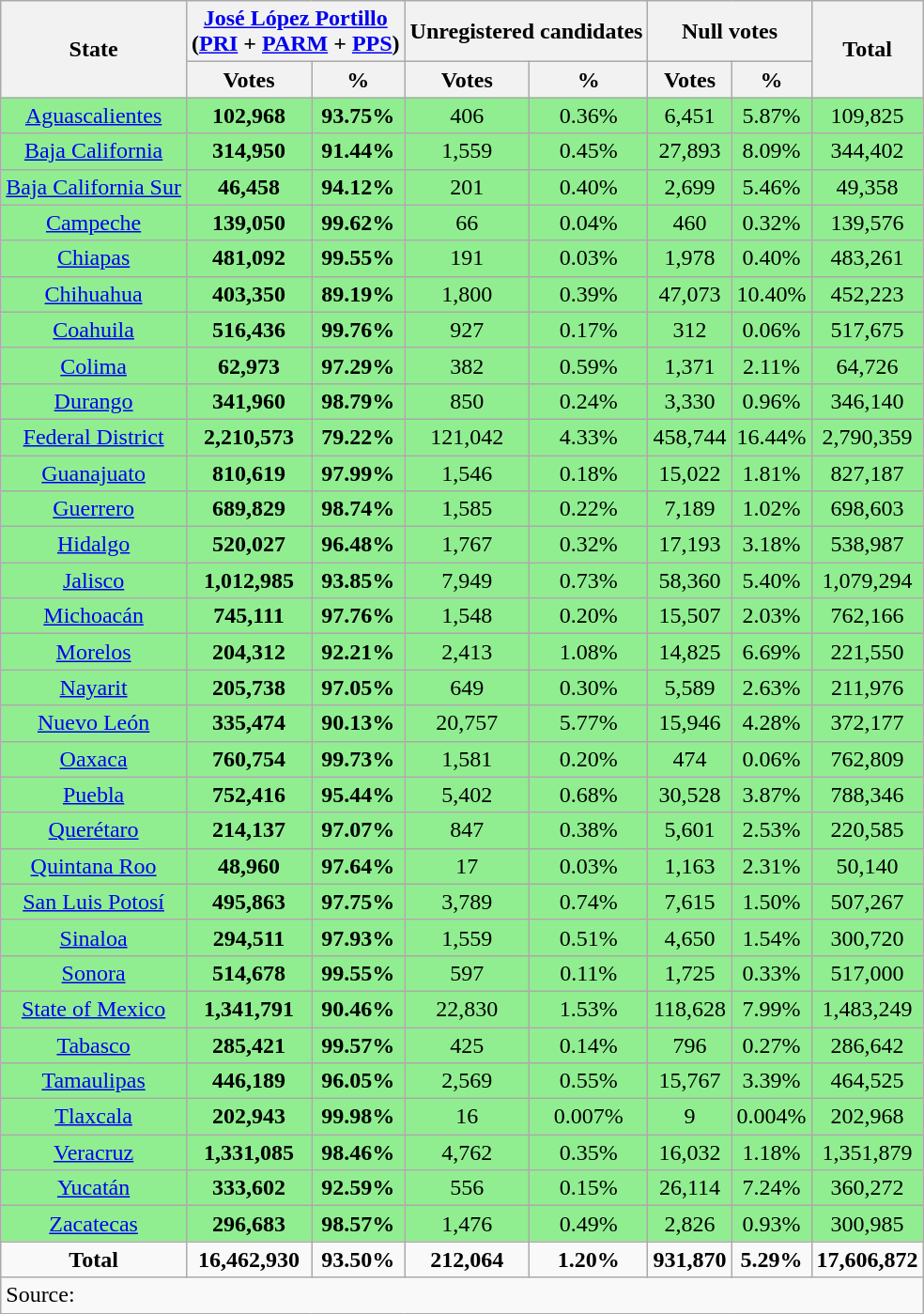<table class="wikitable sortable" style="text-align: center;">
<tr>
<th rowspan=2>State</th>
<th colspan=2><a href='#'>José López Portillo</a><br>(<a href='#'>PRI</a> + <a href='#'>PARM</a> + <a href='#'>PPS</a>)</th>
<th colspan=2>Unregistered candidates</th>
<th colspan=2>Null votes</th>
<th rowspan=2 colspan=1>Total</th>
</tr>
<tr>
<th>Votes</th>
<th>%</th>
<th>Votes</th>
<th>%</th>
<th>Votes</th>
<th>%</th>
</tr>
<tr bgcolor=lightgreen>
<td><a href='#'>Aguascalientes</a></td>
<td><strong>102,968</strong></td>
<td><strong>93.75%</strong></td>
<td>406</td>
<td>0.36%</td>
<td>6,451</td>
<td>5.87%</td>
<td>109,825</td>
</tr>
<tr bgcolor=lightgreen>
<td><a href='#'>Baja California</a></td>
<td><strong>314,950</strong></td>
<td><strong>91.44%</strong></td>
<td>1,559</td>
<td>0.45%</td>
<td>27,893</td>
<td>8.09%</td>
<td>344,402</td>
</tr>
<tr bgcolor=lightgreen>
<td><a href='#'>Baja California Sur</a></td>
<td><strong>46,458</strong></td>
<td><strong>94.12%</strong></td>
<td>201</td>
<td>0.40%</td>
<td>2,699</td>
<td>5.46%</td>
<td>49,358</td>
</tr>
<tr bgcolor=lightgreen>
<td><a href='#'>Campeche</a></td>
<td><strong>139,050</strong></td>
<td><strong>99.62%</strong></td>
<td>66</td>
<td>0.04%</td>
<td>460</td>
<td>0.32%</td>
<td>139,576</td>
</tr>
<tr bgcolor=lightgreen>
<td><a href='#'>Chiapas</a></td>
<td><strong>481,092</strong></td>
<td><strong>99.55%</strong></td>
<td>191</td>
<td>0.03%</td>
<td>1,978</td>
<td>0.40%</td>
<td>483,261</td>
</tr>
<tr bgcolor=lightgreen>
<td><a href='#'>Chihuahua</a></td>
<td><strong>403,350</strong></td>
<td><strong>89.19%</strong></td>
<td>1,800</td>
<td>0.39%</td>
<td>47,073</td>
<td>10.40%</td>
<td>452,223</td>
</tr>
<tr bgcolor=lightgreen>
<td><a href='#'>Coahuila</a></td>
<td><strong>516,436</strong></td>
<td><strong>99.76%</strong></td>
<td>927</td>
<td>0.17%</td>
<td>312</td>
<td>0.06%</td>
<td>517,675</td>
</tr>
<tr bgcolor=lightgreen>
<td><a href='#'>Colima</a></td>
<td><strong>62,973</strong></td>
<td><strong>97.29%</strong></td>
<td>382</td>
<td>0.59%</td>
<td>1,371</td>
<td>2.11%</td>
<td>64,726</td>
</tr>
<tr bgcolor=lightgreen>
<td><a href='#'>Durango</a></td>
<td><strong>341,960</strong></td>
<td><strong>98.79%</strong></td>
<td>850</td>
<td>0.24%</td>
<td>3,330</td>
<td>0.96%</td>
<td>346,140</td>
</tr>
<tr bgcolor=lightgreen>
<td><a href='#'>Federal District</a></td>
<td><strong>2,210,573</strong></td>
<td><strong>79.22%</strong></td>
<td>121,042</td>
<td>4.33%</td>
<td>458,744</td>
<td>16.44%</td>
<td>2,790,359</td>
</tr>
<tr bgcolor=lightgreen>
<td><a href='#'>Guanajuato</a></td>
<td><strong>810,619</strong></td>
<td><strong>97.99%</strong></td>
<td>1,546</td>
<td>0.18%</td>
<td>15,022</td>
<td>1.81%</td>
<td>827,187</td>
</tr>
<tr bgcolor=lightgreen>
<td><a href='#'>Guerrero</a></td>
<td><strong>689,829</strong></td>
<td><strong>98.74%</strong></td>
<td>1,585</td>
<td>0.22%</td>
<td>7,189</td>
<td>1.02%</td>
<td>698,603</td>
</tr>
<tr bgcolor=lightgreen>
<td><a href='#'>Hidalgo</a></td>
<td><strong>520,027</strong></td>
<td><strong>96.48%</strong></td>
<td>1,767</td>
<td>0.32%</td>
<td>17,193</td>
<td>3.18%</td>
<td>538,987</td>
</tr>
<tr bgcolor=lightgreen>
<td><a href='#'>Jalisco</a></td>
<td><strong>1,012,985</strong></td>
<td><strong>93.85%</strong></td>
<td>7,949</td>
<td>0.73%</td>
<td>58,360</td>
<td>5.40%</td>
<td>1,079,294</td>
</tr>
<tr bgcolor=lightgreen>
<td><a href='#'>Michoacán</a></td>
<td><strong>745,111</strong></td>
<td><strong>97.76%</strong></td>
<td>1,548</td>
<td>0.20%</td>
<td>15,507</td>
<td>2.03%</td>
<td>762,166</td>
</tr>
<tr bgcolor=lightgreen>
<td><a href='#'>Morelos</a></td>
<td><strong>204,312</strong></td>
<td><strong>92.21%</strong></td>
<td>2,413</td>
<td>1.08%</td>
<td>14,825</td>
<td>6.69%</td>
<td>221,550</td>
</tr>
<tr bgcolor=lightgreen>
<td><a href='#'>Nayarit</a></td>
<td><strong>205,738</strong></td>
<td><strong>97.05%</strong></td>
<td>649</td>
<td>0.30%</td>
<td>5,589</td>
<td>2.63%</td>
<td>211,976</td>
</tr>
<tr bgcolor=lightgreen>
<td><a href='#'>Nuevo León</a></td>
<td><strong>335,474</strong></td>
<td><strong>90.13%</strong></td>
<td>20,757</td>
<td>5.77%</td>
<td>15,946</td>
<td>4.28%</td>
<td>372,177</td>
</tr>
<tr bgcolor=lightgreen>
<td><a href='#'>Oaxaca</a></td>
<td><strong>760,754</strong></td>
<td><strong>99.73%</strong></td>
<td>1,581</td>
<td>0.20%</td>
<td>474</td>
<td>0.06%</td>
<td>762,809</td>
</tr>
<tr bgcolor=lightgreen>
<td><a href='#'>Puebla</a></td>
<td><strong>752,416</strong></td>
<td><strong>95.44%</strong></td>
<td>5,402</td>
<td>0.68%</td>
<td>30,528</td>
<td>3.87%</td>
<td>788,346</td>
</tr>
<tr bgcolor=lightgreen>
<td><a href='#'>Querétaro</a></td>
<td><strong>214,137</strong></td>
<td><strong>97.07%</strong></td>
<td>847</td>
<td>0.38%</td>
<td>5,601</td>
<td>2.53%</td>
<td>220,585</td>
</tr>
<tr bgcolor=lightgreen>
<td><a href='#'>Quintana Roo</a></td>
<td><strong>48,960</strong></td>
<td><strong>97.64%</strong></td>
<td>17</td>
<td>0.03%</td>
<td>1,163</td>
<td>2.31%</td>
<td>50,140</td>
</tr>
<tr bgcolor=lightgreen>
<td><a href='#'>San Luis Potosí</a></td>
<td><strong>495,863</strong></td>
<td><strong>97.75%</strong></td>
<td>3,789</td>
<td>0.74%</td>
<td>7,615</td>
<td>1.50%</td>
<td>507,267</td>
</tr>
<tr bgcolor=lightgreen>
<td><a href='#'>Sinaloa</a></td>
<td><strong>294,511</strong></td>
<td><strong>97.93%</strong></td>
<td>1,559</td>
<td>0.51%</td>
<td>4,650</td>
<td>1.54%</td>
<td>300,720</td>
</tr>
<tr bgcolor=lightgreen>
<td><a href='#'>Sonora</a></td>
<td><strong>514,678</strong></td>
<td><strong>99.55%</strong></td>
<td>597</td>
<td>0.11%</td>
<td>1,725</td>
<td>0.33%</td>
<td>517,000</td>
</tr>
<tr bgcolor=lightgreen>
<td><a href='#'>State of Mexico</a></td>
<td><strong>1,341,791</strong></td>
<td><strong>90.46%</strong></td>
<td>22,830</td>
<td>1.53%</td>
<td>118,628</td>
<td>7.99%</td>
<td>1,483,249</td>
</tr>
<tr bgcolor=lightgreen>
<td><a href='#'>Tabasco</a></td>
<td><strong>285,421</strong></td>
<td><strong>99.57%</strong></td>
<td>425</td>
<td>0.14%</td>
<td>796</td>
<td>0.27%</td>
<td>286,642</td>
</tr>
<tr bgcolor=lightgreen>
<td><a href='#'>Tamaulipas</a></td>
<td><strong>446,189</strong></td>
<td><strong>96.05%</strong></td>
<td>2,569</td>
<td>0.55%</td>
<td>15,767</td>
<td>3.39%</td>
<td>464,525</td>
</tr>
<tr bgcolor=lightgreen>
<td><a href='#'>Tlaxcala</a></td>
<td><strong>202,943</strong></td>
<td><strong>99.98%</strong></td>
<td>16</td>
<td>0.007%</td>
<td>9</td>
<td>0.004%</td>
<td>202,968</td>
</tr>
<tr bgcolor=lightgreen>
<td><a href='#'>Veracruz</a></td>
<td><strong>1,331,085</strong></td>
<td><strong>98.46%</strong></td>
<td>4,762</td>
<td>0.35%</td>
<td>16,032</td>
<td>1.18%</td>
<td>1,351,879</td>
</tr>
<tr bgcolor=lightgreen>
<td><a href='#'>Yucatán</a></td>
<td><strong>333,602</strong></td>
<td><strong>92.59%</strong></td>
<td>556</td>
<td>0.15%</td>
<td>26,114</td>
<td>7.24%</td>
<td>360,272</td>
</tr>
<tr bgcolor=lightgreen>
<td><a href='#'>Zacatecas</a></td>
<td><strong>296,683</strong></td>
<td><strong>98.57%</strong></td>
<td>1,476</td>
<td>0.49%</td>
<td>2,826</td>
<td>0.93%</td>
<td>300,985</td>
</tr>
<tr style="font-weight:bold">
<td>Total</td>
<td>16,462,930</td>
<td>93.50%</td>
<td>212,064</td>
<td>1.20%</td>
<td>931,870</td>
<td>5.29%</td>
<td>17,606,872</td>
</tr>
<tr>
<td colspan=8 align=left>Source: </td>
</tr>
</table>
